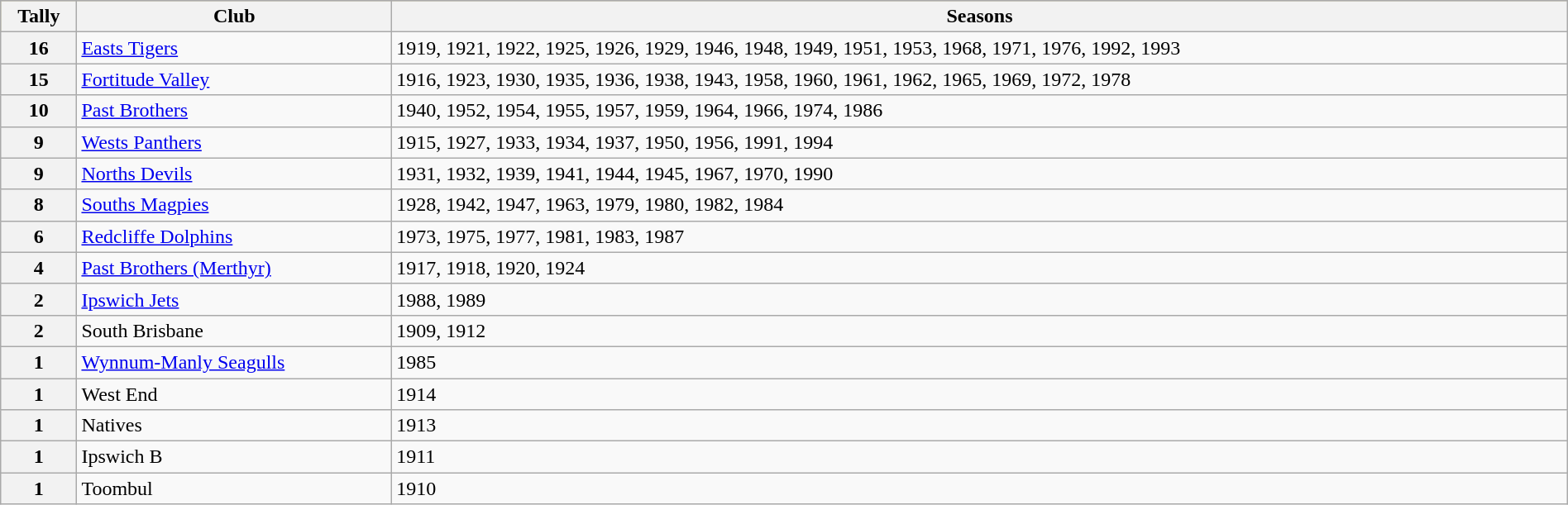<table class="wikitable" style="width:100%">
<tr style="background:#bdb76b;">
<th>Tally</th>
<th>Club</th>
<th>Seasons</th>
</tr>
<tr>
<th>16</th>
<td> <a href='#'>Easts Tigers</a></td>
<td>1919, 1921, 1922, 1925, 1926, 1929, 1946, 1948, 1949, 1951, 1953, 1968, 1971, 1976, 1992, 1993</td>
</tr>
<tr>
<th>15</th>
<td> <a href='#'>Fortitude Valley</a></td>
<td>1916, 1923, 1930, 1935, 1936, 1938, 1943, 1958, 1960, 1961, 1962, 1965, 1969, 1972, 1978</td>
</tr>
<tr>
<th>10</th>
<td> <a href='#'>Past Brothers</a></td>
<td>1940, 1952, 1954, 1955, 1957, 1959, 1964, 1966, 1974, 1986</td>
</tr>
<tr>
<th>9</th>
<td> <a href='#'>Wests Panthers</a></td>
<td>1915, 1927, 1933, 1934, 1937, 1950, 1956, 1991, 1994</td>
</tr>
<tr>
<th>9</th>
<td> <a href='#'>Norths Devils</a></td>
<td>1931, 1932, 1939, 1941, 1944, 1945, 1967, 1970, 1990</td>
</tr>
<tr>
<th>8</th>
<td> <a href='#'>Souths Magpies</a></td>
<td>1928, 1942, 1947, 1963, 1979, 1980, 1982, 1984</td>
</tr>
<tr>
<th>6</th>
<td> <a href='#'>Redcliffe Dolphins</a></td>
<td>1973, 1975, 1977, 1981, 1983, 1987</td>
</tr>
<tr>
<th>4</th>
<td> <a href='#'>Past Brothers (Merthyr)</a></td>
<td>1917, 1918, 1920, 1924</td>
</tr>
<tr>
<th>2</th>
<td> <a href='#'>Ipswich Jets</a></td>
<td>1988, 1989</td>
</tr>
<tr>
<th>2</th>
<td>South Brisbane</td>
<td>1909, 1912</td>
</tr>
<tr>
<th>1</th>
<td> <a href='#'>Wynnum-Manly Seagulls</a></td>
<td>1985</td>
</tr>
<tr>
<th>1</th>
<td>West End</td>
<td>1914</td>
</tr>
<tr>
<th>1</th>
<td> Natives</td>
<td>1913</td>
</tr>
<tr>
<th>1</th>
<td>Ipswich B</td>
<td>1911</td>
</tr>
<tr>
<th>1</th>
<td>Toombul</td>
<td>1910</td>
</tr>
</table>
